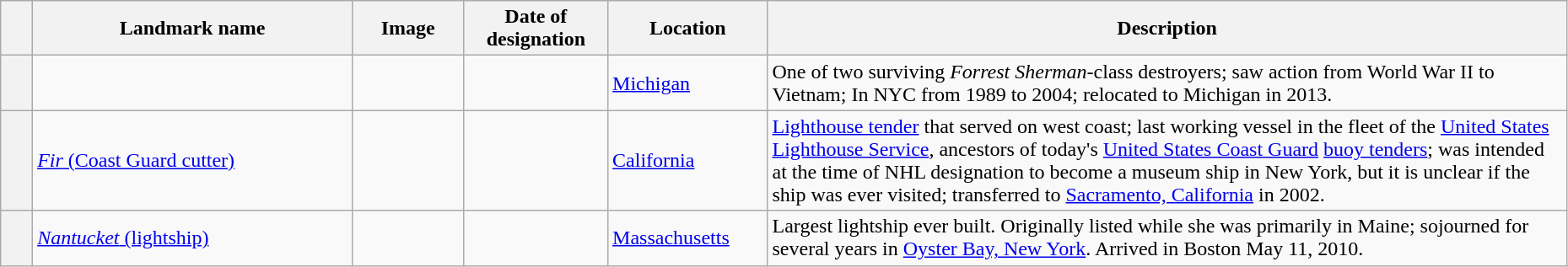<table class="wikitable" style="width:98%">
<tr>
<th scope="col" width="2%"></th>
<th scope="col" width="20%">Landmark name<br></th>
<th scope="col" width="7%" class="unsortable">Image</th>
<th scope="col" date width="9%">Date of designation</th>
<th scope="col" width="10%">Location</th>
<th scope="col" width="50%" class="unsortable">Description</th>
</tr>
<tr>
<th></th>
<td></td>
<td></td>
<td></td>
<td><a href='#'>Michigan</a> </td>
<td>One of two surviving <em>Forrest Sherman</em>-class destroyers; saw action from World War II to Vietnam; In NYC from 1989 to 2004; relocated to Michigan in 2013.</td>
</tr>
<tr>
<th></th>
<td><a href='#'><em>Fir</em> (Coast Guard cutter)</a></td>
<td></td>
<td></td>
<td><a href='#'>California</a></td>
<td><a href='#'>Lighthouse tender</a> that served on west coast; last working vessel in the fleet of the <a href='#'>United States Lighthouse Service</a>, ancestors of today's <a href='#'>United States Coast Guard</a> <a href='#'>buoy tenders</a>; was intended at the time of NHL designation to become a museum ship in New York, but it is unclear if the ship was ever visited; transferred to <a href='#'>Sacramento, California</a> in 2002.</td>
</tr>
<tr>
<th></th>
<td><a href='#'><em>Nantucket</em> (lightship)</a></td>
<td></td>
<td></td>
<td><a href='#'>Massachusetts</a><br></td>
<td>Largest lightship ever built. Originally listed while she was primarily in Maine; sojourned for several years in <a href='#'>Oyster Bay, New York</a>.  Arrived in Boston May 11, 2010.</td>
</tr>
</table>
